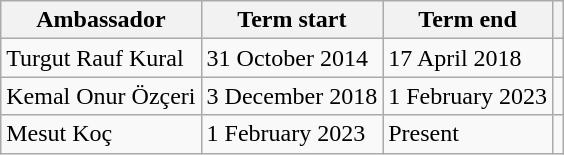<table class="wikitable">
<tr>
<th>Ambassador</th>
<th>Term start</th>
<th>Term end</th>
<th></th>
</tr>
<tr>
<td>Turgut Rauf Kural</td>
<td>31 October 2014</td>
<td>17 April 2018</td>
<td></td>
</tr>
<tr>
<td>Kemal Onur Özçeri</td>
<td>3 December 2018</td>
<td>1 February 2023</td>
<td></td>
</tr>
<tr>
<td>Mesut Koç</td>
<td>1 February 2023</td>
<td>Present</td>
<td></td>
</tr>
</table>
